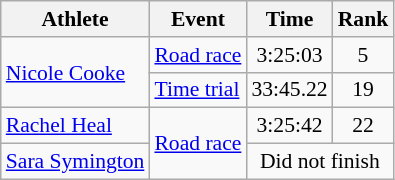<table class=wikitable style="font-size:90%">
<tr>
<th>Athlete</th>
<th>Event</th>
<th>Time</th>
<th>Rank</th>
</tr>
<tr align=center>
<td align=left rowspan=2><a href='#'>Nicole Cooke</a></td>
<td align=left><a href='#'>Road race</a></td>
<td>3:25:03</td>
<td>5</td>
</tr>
<tr align=center>
<td align=left><a href='#'>Time trial</a></td>
<td>33:45.22</td>
<td>19</td>
</tr>
<tr align=center>
<td align=left><a href='#'>Rachel Heal</a></td>
<td align=left rowspan=2><a href='#'>Road race</a></td>
<td>3:25:42</td>
<td>22</td>
</tr>
<tr align=center>
<td align=left><a href='#'>Sara Symington</a></td>
<td colspan=2>Did not finish</td>
</tr>
</table>
